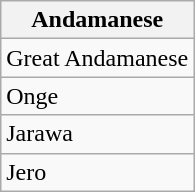<table class="wikitable">
<tr>
<th>Andamanese</th>
</tr>
<tr>
<td>Great Andamanese</td>
</tr>
<tr>
<td>Onge</td>
</tr>
<tr>
<td>Jarawa</td>
</tr>
<tr>
<td>Jero</td>
</tr>
</table>
